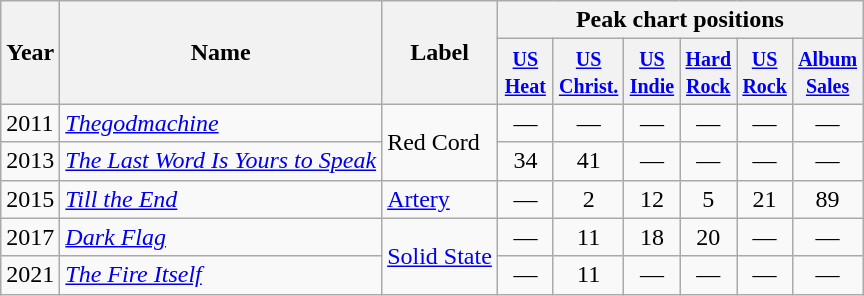<table class=wikitable>
<tr>
<th rowspan="2">Year</th>
<th rowspan="2">Name</th>
<th rowspan="2">Label</th>
<th colspan="6">Peak chart positions</th>
</tr>
<tr>
<th width="30"><small><a href='#'>US Heat</a></small><br></th>
<th width="30"><small><a href='#'>US Christ.</a></small><br></th>
<th width="30"><small><a href='#'>US Indie</a></small><br></th>
<th width="30"><small><a href='#'>Hard Rock</a></small><br></th>
<th width="30"><small><a href='#'>US Rock</a></small><br></th>
<th width="30"><small><a href='#'>Album Sales</a></small><br></th>
</tr>
<tr>
<td>2011</td>
<td><em><a href='#'>Thegodmachine</a></em></td>
<td rowspan="2">Red Cord</td>
<td style="text-align:center;">—</td>
<td style="text-align:center;">—</td>
<td style="text-align:center;">—</td>
<td style="text-align:center;">—</td>
<td style="text-align:center;">—</td>
<td style="text-align:center;">—</td>
</tr>
<tr>
<td>2013</td>
<td><em><a href='#'>The Last Word Is Yours to Speak</a></em></td>
<td style="text-align:center;">34</td>
<td style="text-align:center;">41</td>
<td style="text-align:center;">—</td>
<td style="text-align:center;">—</td>
<td style="text-align:center;">—</td>
<td style="text-align:center;">—</td>
</tr>
<tr>
<td>2015</td>
<td><em><a href='#'>Till the End</a></em></td>
<td><a href='#'>Artery</a></td>
<td style="text-align:center;">—</td>
<td style="text-align:center;">2</td>
<td style="text-align:center;">12</td>
<td style="text-align:center;">5</td>
<td style="text-align:center;">21</td>
<td style="text-align:center;">89</td>
</tr>
<tr>
<td>2017</td>
<td><em><a href='#'>Dark Flag</a></em></td>
<td rowspan="2"><a href='#'>Solid State</a></td>
<td style="text-align:center;">—</td>
<td style="text-align:center;">11</td>
<td style="text-align:center;">18</td>
<td style="text-align:center;">20</td>
<td style="text-align:center;">—</td>
<td style="text-align:center;">—</td>
</tr>
<tr>
<td>2021</td>
<td><em><a href='#'>The Fire Itself</a></em></td>
<td style="text-align:center;">—</td>
<td style="text-align:center;">11</td>
<td style="text-align:center;">—</td>
<td style="text-align:center;">—</td>
<td style="text-align:center;">—</td>
<td style="text-align:center;">—</td>
</tr>
</table>
